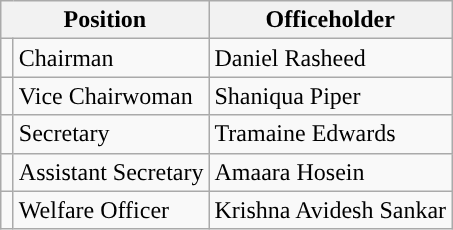<table class="wikitable sortable" style="text-align: left">
<tr>
<th colspan="2">Position</th>
<th>Officeholder</th>
</tr>
<tr>
<td width="1"></td>
<td>Chairman</td>
<td>Daniel Rasheed</td>
</tr>
<tr>
<td width="1"></td>
<td>Vice Chairwoman</td>
<td>Shaniqua Piper</td>
</tr>
<tr>
<td width="1"></td>
<td>Secretary</td>
<td>Tramaine Edwards</td>
</tr>
<tr>
<td width="1"></td>
<td>Assistant Secretary</td>
<td>Amaara Hosein</td>
</tr>
<tr>
<td width="1"></td>
<td>Welfare Officer</td>
<td>Krishna Avidesh Sankar</td>
</tr>
</table>
